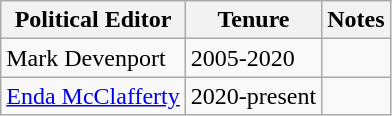<table class="wikitable">
<tr>
<th>Political Editor</th>
<th>Tenure</th>
<th>Notes</th>
</tr>
<tr>
<td>Mark Devenport</td>
<td>2005-2020</td>
<td></td>
</tr>
<tr>
<td><a href='#'>Enda McClafferty</a></td>
<td>2020-present</td>
<td></td>
</tr>
</table>
